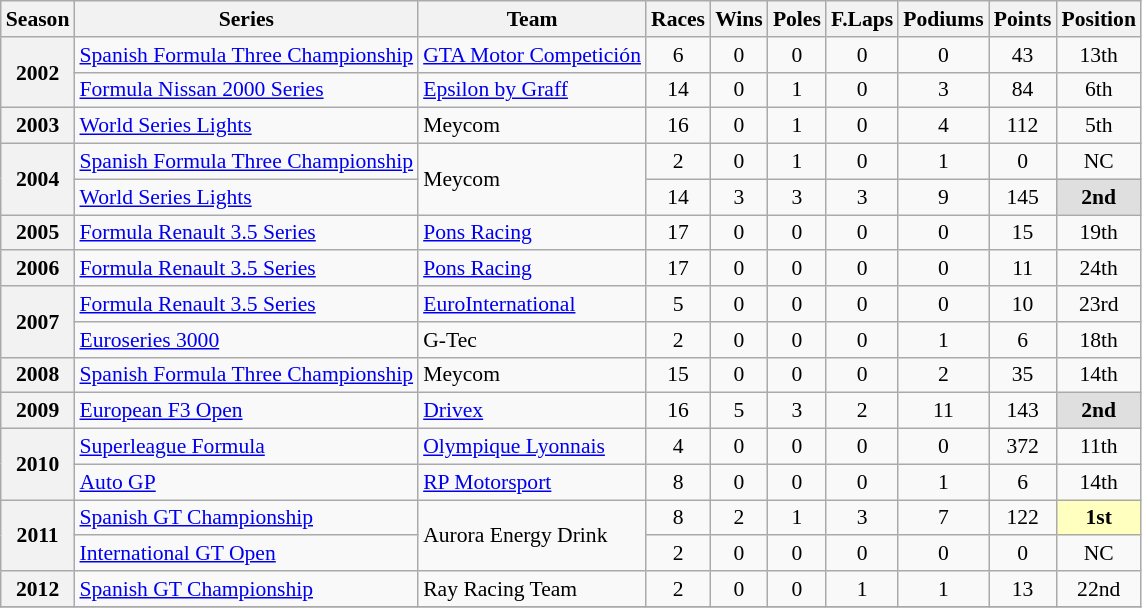<table class="wikitable" style="font-size: 90%; text-align:center">
<tr>
<th>Season</th>
<th>Series</th>
<th>Team</th>
<th>Races</th>
<th>Wins</th>
<th>Poles</th>
<th>F.Laps</th>
<th>Podiums</th>
<th>Points</th>
<th>Position</th>
</tr>
<tr>
<th rowspan=2>2002</th>
<td align=left nowrap><a href='#'>Spanish Formula Three Championship</a></td>
<td align=left nowrap><a href='#'>GTA Motor Competición</a></td>
<td>6</td>
<td>0</td>
<td>0</td>
<td>0</td>
<td>0</td>
<td>43</td>
<td>13th</td>
</tr>
<tr>
<td align=left><a href='#'>Formula Nissan 2000 Series</a></td>
<td align=left><a href='#'>Epsilon by Graff</a></td>
<td>14</td>
<td>0</td>
<td>1</td>
<td>0</td>
<td>3</td>
<td>84</td>
<td>6th</td>
</tr>
<tr>
<th>2003</th>
<td align=left><a href='#'>World Series Lights</a></td>
<td align=left>Meycom</td>
<td>16</td>
<td>0</td>
<td>1</td>
<td>0</td>
<td>4</td>
<td>112</td>
<td>5th</td>
</tr>
<tr>
<th rowspan=2>2004</th>
<td align=left><a href='#'>Spanish Formula Three Championship</a></td>
<td rowspan=2 align=left>Meycom</td>
<td>2</td>
<td>0</td>
<td>1</td>
<td>0</td>
<td>1</td>
<td>0</td>
<td>NC</td>
</tr>
<tr>
<td align=left><a href='#'>World Series Lights</a></td>
<td>14</td>
<td>3</td>
<td>3</td>
<td>3</td>
<td>9</td>
<td>145</td>
<td style="background:#DFDFDF;"><strong>2nd</strong></td>
</tr>
<tr>
<th>2005</th>
<td align=left><a href='#'>Formula Renault 3.5 Series</a></td>
<td align=left><a href='#'>Pons Racing</a></td>
<td>17</td>
<td>0</td>
<td>0</td>
<td>0</td>
<td>0</td>
<td>15</td>
<td>19th</td>
</tr>
<tr>
<th>2006</th>
<td align=left><a href='#'>Formula Renault 3.5 Series</a></td>
<td align=left><a href='#'>Pons Racing</a></td>
<td>17</td>
<td>0</td>
<td>0</td>
<td>0</td>
<td>0</td>
<td>11</td>
<td>24th</td>
</tr>
<tr>
<th rowspan=2>2007</th>
<td align=left><a href='#'>Formula Renault 3.5 Series</a></td>
<td align=left><a href='#'>EuroInternational</a></td>
<td>5</td>
<td>0</td>
<td>0</td>
<td>0</td>
<td>0</td>
<td>10</td>
<td>23rd</td>
</tr>
<tr>
<td align=left><a href='#'>Euroseries 3000</a></td>
<td align=left>G-Tec</td>
<td>2</td>
<td>0</td>
<td>0</td>
<td>0</td>
<td>1</td>
<td>6</td>
<td>18th</td>
</tr>
<tr>
<th>2008</th>
<td align=left><a href='#'>Spanish Formula Three Championship</a></td>
<td align=left>Meycom</td>
<td>15</td>
<td>0</td>
<td>0</td>
<td>0</td>
<td>2</td>
<td>35</td>
<td>14th</td>
</tr>
<tr>
<th>2009</th>
<td align=left><a href='#'>European F3 Open</a></td>
<td align=left><a href='#'>Drivex</a></td>
<td>16</td>
<td>5</td>
<td>3</td>
<td>2</td>
<td>11</td>
<td>143</td>
<td style="background:#DFDFDF;"><strong>2nd</strong></td>
</tr>
<tr>
<th rowspan=2>2010</th>
<td align=left><a href='#'>Superleague Formula</a></td>
<td align=left><a href='#'>Olympique Lyonnais</a></td>
<td>4</td>
<td>0</td>
<td>0</td>
<td>0</td>
<td>0</td>
<td>372</td>
<td>11th</td>
</tr>
<tr>
<td align=left><a href='#'>Auto GP</a></td>
<td align=left><a href='#'>RP Motorsport</a></td>
<td>8</td>
<td>0</td>
<td>0</td>
<td>0</td>
<td>1</td>
<td>6</td>
<td>14th</td>
</tr>
<tr>
<th rowspan=2>2011</th>
<td align=left><a href='#'>Spanish GT Championship</a></td>
<td rowspan=2 align=left>Aurora Energy Drink</td>
<td>8</td>
<td>2</td>
<td>1</td>
<td>3</td>
<td>7</td>
<td>122</td>
<td style="background:#FFFFBF;"><strong>1st</strong></td>
</tr>
<tr>
<td align=left><a href='#'>International GT Open</a></td>
<td>2</td>
<td>0</td>
<td>0</td>
<td>0</td>
<td>0</td>
<td>0</td>
<td>NC</td>
</tr>
<tr>
<th>2012</th>
<td align=left><a href='#'>Spanish GT Championship</a></td>
<td align=left>Ray Racing Team</td>
<td>2</td>
<td>0</td>
<td>0</td>
<td>1</td>
<td>1</td>
<td>13</td>
<td>22nd</td>
</tr>
<tr>
</tr>
</table>
